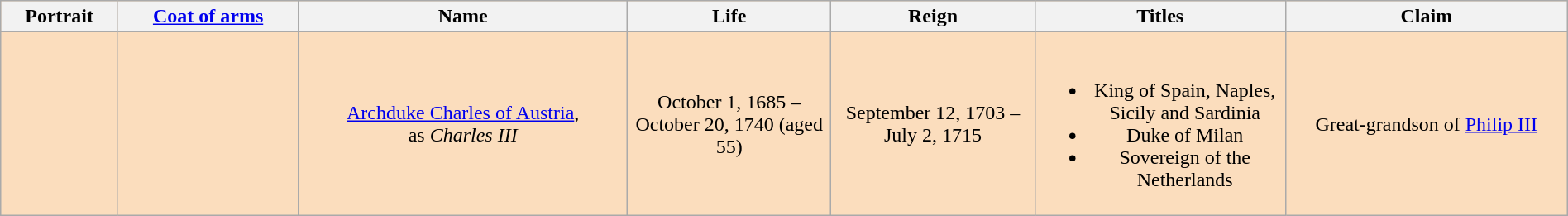<table style="text-align:center; background:#FBDDBD; width:100%" class="wikitable">
<tr>
<th>Portrait</th>
<th><a href='#'>Coat of arms</a></th>
<th width=21%>Name</th>
<th width=13%>Life</th>
<th width=13%>Reign</th>
<th width=16%>Titles</th>
<th width=18%>Claim</th>
</tr>
<tr>
<td></td>
<td> </td>
<td><a href='#'>Archduke Charles of Austria</a>,<br>as <em>Charles III</em><br></td>
<td>October 1, 1685 – October 20, 1740 (aged 55)</td>
<td>September 12, 1703 – July 2, 1715</td>
<td><br><ul><li>King of Spain, Naples, Sicily and Sardinia</li><li>Duke of Milan</li><li>Sovereign of the Netherlands</li></ul></td>
<td>Great-grandson of <a href='#'>Philip III</a></td>
</tr>
</table>
